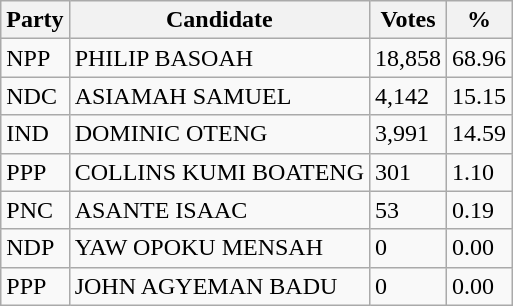<table class="wikitable">
<tr>
<th><strong>Party</strong></th>
<th><strong>Candidate</strong></th>
<th><strong>Votes</strong></th>
<th><strong>%</strong></th>
</tr>
<tr>
<td>NPP</td>
<td>PHILIP BASOAH</td>
<td>18,858</td>
<td>68.96</td>
</tr>
<tr>
<td>NDC</td>
<td>ASIAMAH SAMUEL</td>
<td>4,142</td>
<td>15.15</td>
</tr>
<tr>
<td>IND</td>
<td>DOMINIC OTENG</td>
<td>3,991</td>
<td>14.59</td>
</tr>
<tr>
<td>PPP</td>
<td>COLLINS KUMI BOATENG</td>
<td>301</td>
<td>1.10</td>
</tr>
<tr>
<td>PNC</td>
<td>ASANTE ISAAC</td>
<td>53</td>
<td>0.19</td>
</tr>
<tr>
<td>NDP</td>
<td>YAW OPOKU MENSAH</td>
<td>0</td>
<td>0.00</td>
</tr>
<tr>
<td>PPP</td>
<td>JOHN AGYEMAN BADU</td>
<td>0</td>
<td>0.00</td>
</tr>
</table>
